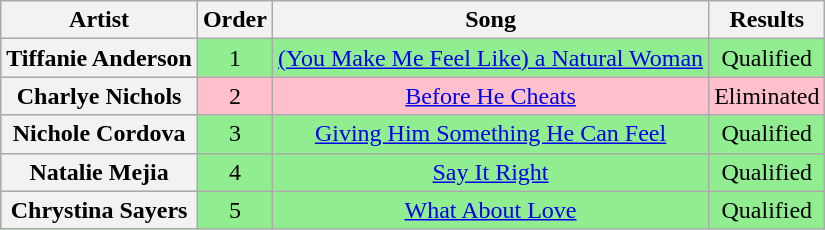<table class="wikitable plainrowheaders" style="text-align:center;">
<tr>
<th scope="col">Artist</th>
<th scope="col">Order</th>
<th scope="col">Song</th>
<th scope="col">Results</th>
</tr>
<tr style="background:lightgreen;">
<th scope="row">Tiffanie Anderson</th>
<td>1</td>
<td><a href='#'>(You Make Me Feel Like) a Natural Woman</a></td>
<td>Qualified</td>
</tr>
<tr style="background:pink;">
<th scope="row">Charlye Nichols</th>
<td>2</td>
<td><a href='#'>Before He Cheats</a></td>
<td>Eliminated</td>
</tr>
<tr style="background:lightgreen;">
<th scope="row">Nichole Cordova</th>
<td>3</td>
<td><a href='#'>Giving Him Something He Can Feel</a></td>
<td>Qualified</td>
</tr>
<tr style="background:lightgreen;">
<th scope="row">Natalie Mejia</th>
<td>4</td>
<td><a href='#'>Say It Right</a></td>
<td>Qualified</td>
</tr>
<tr style="background:lightgreen;">
<th scope="row">Chrystina Sayers</th>
<td>5</td>
<td><a href='#'>What About Love</a></td>
<td>Qualified</td>
</tr>
</table>
